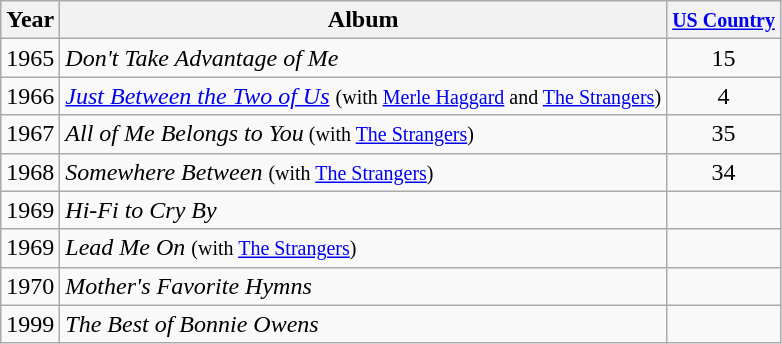<table class="wikitable">
<tr>
<th>Year</th>
<th>Album</th>
<th><small><a href='#'>US Country</a></small></th>
</tr>
<tr>
<td>1965</td>
<td><em>Don't Take Advantage of Me</em></td>
<td align="center">15</td>
</tr>
<tr>
<td>1966</td>
<td><em><a href='#'>Just Between the Two of Us</a></em> <small>(with <a href='#'>Merle Haggard</a> and <a href='#'>The Strangers</a>)</small></td>
<td align="center">4</td>
</tr>
<tr>
<td>1967</td>
<td><em>All of Me Belongs to You</em><small> (with <a href='#'>The Strangers</a>)</small></td>
<td align="center">35</td>
</tr>
<tr>
<td>1968</td>
<td><em>Somewhere Between</em> <small> (with <a href='#'>The Strangers</a>)</small></td>
<td align="center">34</td>
</tr>
<tr>
<td>1969</td>
<td><em>Hi-Fi to Cry By</em></td>
<td></td>
</tr>
<tr>
<td>1969</td>
<td><em>Lead Me On</em> <small> (with <a href='#'>The Strangers</a>)</small></td>
<td></td>
</tr>
<tr>
<td>1970</td>
<td><em>Mother's Favorite Hymns</em></td>
<td></td>
</tr>
<tr>
<td>1999</td>
<td><em>The Best of Bonnie Owens</em></td>
<td></td>
</tr>
</table>
